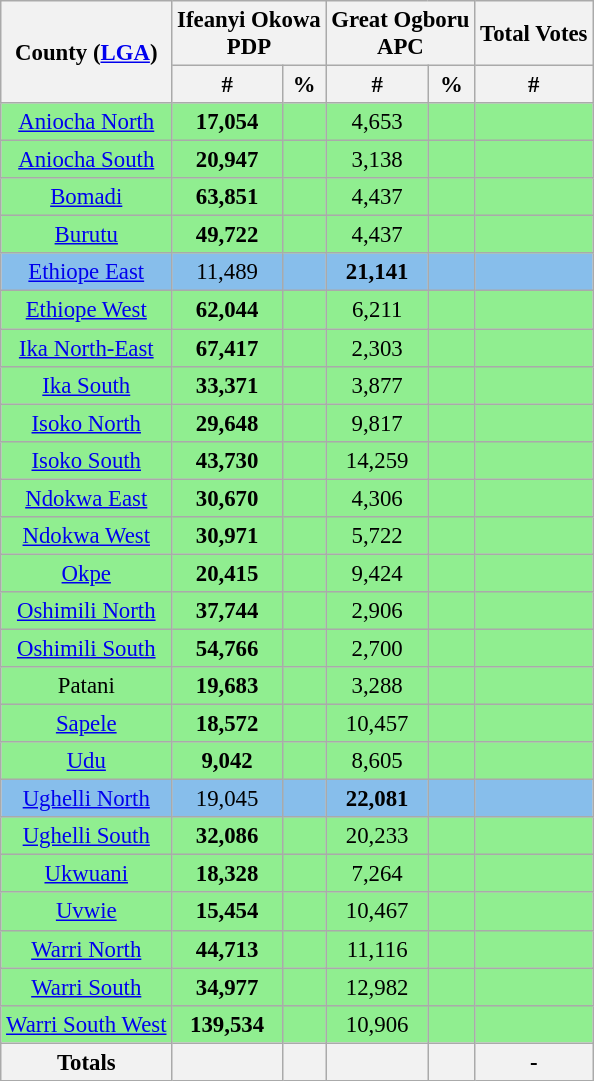<table class="wikitable sortable" style=" font-size: 95%">
<tr>
<th rowspan="2">County (<a href='#'>LGA</a>)</th>
<th colspan="2">Ifeanyi Okowa<br>PDP</th>
<th colspan="2">Great Ogboru<br>APC</th>
<th>Total Votes</th>
</tr>
<tr>
<th>#</th>
<th>%</th>
<th>#</th>
<th>%</th>
<th>#</th>
</tr>
<tr>
<td bgcolor=#90EE90 align="center"><a href='#'>Aniocha North</a></td>
<td bgcolor=#90EE90 align="center"><strong>17,054</strong></td>
<td bgcolor=#90EE90 align="center"></td>
<td bgcolor=#90EE90 align="center">4,653</td>
<td bgcolor=#90EE90 align="center"></td>
<td bgcolor=#90EE90 align="center"></td>
</tr>
<tr>
<td bgcolor=#90EE90 align="center"><a href='#'>Aniocha South</a></td>
<td bgcolor=#90EE90 align="center"><strong>20,947</strong></td>
<td bgcolor=#90EE90 align="center"></td>
<td bgcolor=#90EE90 align="center">3,138</td>
<td bgcolor=#90EE90 align="center"></td>
<td bgcolor=#90EE90 align="center"></td>
</tr>
<tr>
<td bgcolor=#90EE90 align="center"><a href='#'>Bomadi</a></td>
<td bgcolor=#90EE90 align="center"><strong>63,851</strong></td>
<td bgcolor=#90EE90 align="center"></td>
<td bgcolor=#90EE90 align="center">4,437</td>
<td bgcolor=#90EE90 align="center"></td>
<td bgcolor=#90EE90 align="center"></td>
</tr>
<tr>
<td bgcolor=#90EE90 align="center"><a href='#'>Burutu</a></td>
<td bgcolor=#90EE90 align="center"><strong>49,722</strong></td>
<td bgcolor=#90EE90 align="center"></td>
<td bgcolor=#90EE90 align="center">4,437</td>
<td bgcolor=#90EE90 align="center"></td>
<td bgcolor=#90EE90 align="center"></td>
</tr>
<tr>
<td bgcolor=#87BEEB align="center"><a href='#'>Ethiope East</a></td>
<td bgcolor=#87BEEB align="center">11,489</td>
<td bgcolor=#87BEEB align="center"></td>
<td bgcolor=#87BEEB align="center"><strong>21,141</strong></td>
<td bgcolor=#87BEEB align="center"></td>
<td bgcolor=#87BEEB align="center"></td>
</tr>
<tr>
<td bgcolor=#90EE90 align="center"><a href='#'>Ethiope West</a></td>
<td bgcolor=#90EE90 align="center"><strong>62,044</strong></td>
<td bgcolor=#90EE90 align="center"></td>
<td bgcolor=#90EE90 align="center">6,211</td>
<td bgcolor=#90EE90 align="center"></td>
<td bgcolor=#90EE90 align="center"></td>
</tr>
<tr>
<td bgcolor=#90EE90 align="center"><a href='#'>Ika North-East</a></td>
<td bgcolor=#90EE90 align="center"><strong>67,417</strong></td>
<td bgcolor=#90EE90 align="center"></td>
<td bgcolor=#90EE90 align="center">2,303</td>
<td bgcolor=#90EE90 align="center"></td>
<td bgcolor=#90EE90 align="center"></td>
</tr>
<tr>
<td bgcolor=#90EE90 align="center"><a href='#'>Ika South</a></td>
<td bgcolor=#90EE90 align="center"><strong>33,371</strong></td>
<td bgcolor=#90EE90 align="center"></td>
<td bgcolor=#90EE90 align="center">3,877</td>
<td bgcolor=#90EE90 align="center"></td>
<td bgcolor=#90EE90 align="center"></td>
</tr>
<tr>
<td bgcolor=#90EE90 align="center"><a href='#'>Isoko North</a></td>
<td bgcolor=#90EE90 align="center"><strong>29,648</strong></td>
<td bgcolor=#90EE90 align="center"></td>
<td bgcolor=#90EE90 align="center">9,817</td>
<td bgcolor=#90EE90 align="center"></td>
<td bgcolor=#90EE90 align="center"></td>
</tr>
<tr>
<td bgcolor=#90EE90 align="center"><a href='#'>Isoko South</a></td>
<td bgcolor=#90EE90 align="center"><strong>43,730</strong></td>
<td bgcolor=#90EE90 align="center"></td>
<td bgcolor=#90EE90 align="center">14,259</td>
<td bgcolor=#90EE90 align="center"></td>
<td bgcolor=#90EE90 align="center"></td>
</tr>
<tr>
<td bgcolor=#90EE90 align="center"><a href='#'>Ndokwa East</a></td>
<td bgcolor=#90EE90 align="center"><strong>30,670</strong></td>
<td bgcolor=#90EE90 align="center"></td>
<td bgcolor=#90EE90 align="center">4,306</td>
<td bgcolor=#90EE90 align="center"></td>
<td bgcolor=#90EE90 align="center"></td>
</tr>
<tr>
<td bgcolor=#90EE90 align="center"><a href='#'>Ndokwa West</a></td>
<td bgcolor=#90EE90 align="center"><strong>30,971</strong></td>
<td bgcolor=#90EE90 align="center"></td>
<td bgcolor=#90EE90 align="center">5,722</td>
<td bgcolor=#90EE90 align="center"></td>
<td bgcolor=#90EE90 align="center"></td>
</tr>
<tr>
<td bgcolor=#90EE90 align="center"><a href='#'>Okpe</a></td>
<td bgcolor=#90EE90 align="center"><strong>20,415</strong></td>
<td bgcolor=#90EE90 align="center"></td>
<td bgcolor=#90EE90 align="center">9,424</td>
<td bgcolor=#90EE90 align="center"></td>
<td bgcolor=#90EE90 align="center"></td>
</tr>
<tr>
<td bgcolor=#90EE90 align="center"><a href='#'>Oshimili North</a></td>
<td bgcolor=#90EE90 align="center"><strong>37,744</strong></td>
<td bgcolor=#90EE90 align="center"></td>
<td bgcolor=#90EE90 align="center">2,906</td>
<td bgcolor=#90EE90 align="center"></td>
<td bgcolor=#90EE90 align="center"></td>
</tr>
<tr>
<td bgcolor=#90EE90 align="center"><a href='#'>Oshimili South</a></td>
<td bgcolor=#90EE90 align="center"><strong>54,766</strong></td>
<td bgcolor=#90EE90 align="center"></td>
<td bgcolor=#90EE90 align="center">2,700</td>
<td bgcolor=#90EE90 align="center"></td>
<td bgcolor=#90EE90 align="center"></td>
</tr>
<tr>
<td bgcolor=#90EE90 align="center">Patani</td>
<td bgcolor=#90EE90 align="center"><strong>19,683</strong></td>
<td bgcolor=#90EE90 align="center"></td>
<td bgcolor=#90EE90 align="center">3,288</td>
<td bgcolor=#90EE90 align="center"></td>
<td bgcolor=#90EE90 align="center"></td>
</tr>
<tr>
<td bgcolor=#90EE90 align="center"><a href='#'>Sapele</a></td>
<td bgcolor=#90EE90 align="center"><strong>18,572</strong></td>
<td bgcolor=#90EE90 align="center"></td>
<td bgcolor=#90EE90 align="center">10,457</td>
<td bgcolor=#90EE90 align="center"></td>
<td bgcolor=#90EE90 align="center"></td>
</tr>
<tr>
<td bgcolor=#90EE90 align="center"><a href='#'>Udu</a></td>
<td bgcolor=#90EE90 align="center"><strong>9,042</strong></td>
<td bgcolor=#90EE90 align="center"></td>
<td bgcolor=#90EE90 align="center">8,605</td>
<td bgcolor=#90EE90 align="center"></td>
<td bgcolor=#90EE90 align="center"></td>
</tr>
<tr>
<td bgcolor=#87BEEB align="center"><a href='#'>Ughelli North</a></td>
<td bgcolor=#87BEEB align="center">19,045</td>
<td bgcolor=#87BEEB align="center"></td>
<td bgcolor=#87BEEB align="center"><strong>22,081</strong></td>
<td bgcolor=#87BEEB align="center"></td>
<td bgcolor=#87BEEB align="center"></td>
</tr>
<tr>
<td bgcolor=#90EE90 align="center"><a href='#'>Ughelli South</a></td>
<td bgcolor=#90EE90 align="center"><strong>32,086</strong></td>
<td bgcolor=#90EE90 align="center"></td>
<td bgcolor=#90EE90 align="center">20,233</td>
<td bgcolor=#90EE90 align="center"></td>
<td bgcolor=#90EE90 align="center"></td>
</tr>
<tr>
<td bgcolor=#90EE90 align="center"><a href='#'>Ukwuani</a></td>
<td bgcolor=#90EE90 align="center"><strong>18,328</strong></td>
<td bgcolor=#90EE90 align="center"></td>
<td bgcolor=#90EE90 align="center">7,264</td>
<td bgcolor=#90EE90 align="center"></td>
<td bgcolor=#90EE90 align="center"></td>
</tr>
<tr>
<td bgcolor=#90EE90 align="center"><a href='#'>Uvwie</a></td>
<td bgcolor=#90EE90 align="center"><strong>15,454</strong></td>
<td bgcolor=#90EE90 align="center"></td>
<td bgcolor=#90EE90 align="center">10,467</td>
<td bgcolor=#90EE90 align="center"></td>
<td bgcolor=#90EE90 align="center"></td>
</tr>
<tr>
<td bgcolor=#90EE90 align="center"><a href='#'>Warri North</a></td>
<td bgcolor=#90EE90 align="center"><strong>44,713</strong></td>
<td bgcolor=#90EE90 align="center"></td>
<td bgcolor=#90EE90 align="center">11,116</td>
<td bgcolor=#90EE90 align="center"></td>
<td bgcolor=#90EE90 align="center"></td>
</tr>
<tr>
<td bgcolor=#90EE90 align="center"><a href='#'>Warri South</a></td>
<td bgcolor=#90EE90 align="center"><strong>34,977</strong></td>
<td bgcolor=#90EE90 align="center"></td>
<td bgcolor=#90EE90 align="center">12,982</td>
<td bgcolor=#90EE90 align="center"></td>
<td bgcolor=#90EE90 align="center"></td>
</tr>
<tr>
<td bgcolor=#90EE90 align="center"><a href='#'>Warri South West</a></td>
<td bgcolor=#90EE90 align="center"><strong>139,534</strong></td>
<td bgcolor=#90EE90 align="center"></td>
<td bgcolor=#90EE90 align="center">10,906</td>
<td bgcolor=#90EE90 align="center"></td>
<td bgcolor=#90EE90 align="center"></td>
</tr>
<tr>
<th>Totals</th>
<th></th>
<th></th>
<th></th>
<th></th>
<th>-</th>
</tr>
</table>
